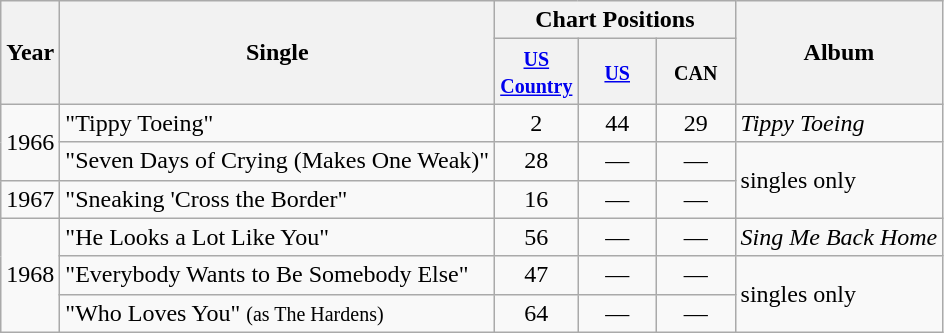<table class="wikitable">
<tr>
<th rowspan="2">Year</th>
<th rowspan="2">Single</th>
<th colspan="3">Chart Positions</th>
<th rowspan="2">Album</th>
</tr>
<tr>
<th width="45"><small><a href='#'>US Country</a></small></th>
<th width="45"><small><a href='#'>US</a></small></th>
<th width="45"><small>CAN</small></th>
</tr>
<tr>
<td rowspan=2>1966</td>
<td>"Tippy Toeing"</td>
<td align="center">2</td>
<td align="center">44</td>
<td align="center">29</td>
<td><em>Tippy Toeing</em></td>
</tr>
<tr>
<td>"Seven Days of Crying (Makes One Weak)"</td>
<td align="center">28</td>
<td align="center">—</td>
<td align="center">—</td>
<td rowspan="2">singles only</td>
</tr>
<tr>
<td>1967</td>
<td>"Sneaking 'Cross the Border"</td>
<td align="center">16</td>
<td align="center">—</td>
<td align="center">—</td>
</tr>
<tr>
<td rowspan=3>1968</td>
<td>"He Looks a Lot Like You"</td>
<td align="center">56</td>
<td align="center">—</td>
<td align="center">—</td>
<td><em>Sing Me Back Home</em></td>
</tr>
<tr>
<td>"Everybody Wants to Be Somebody Else"</td>
<td align="center">47</td>
<td align="center">—</td>
<td align="center">—</td>
<td rowspan="2">singles only</td>
</tr>
<tr>
<td>"Who Loves You" <small>(as The Hardens)</small></td>
<td align="center">64</td>
<td align="center">—</td>
<td align="center">—</td>
</tr>
</table>
